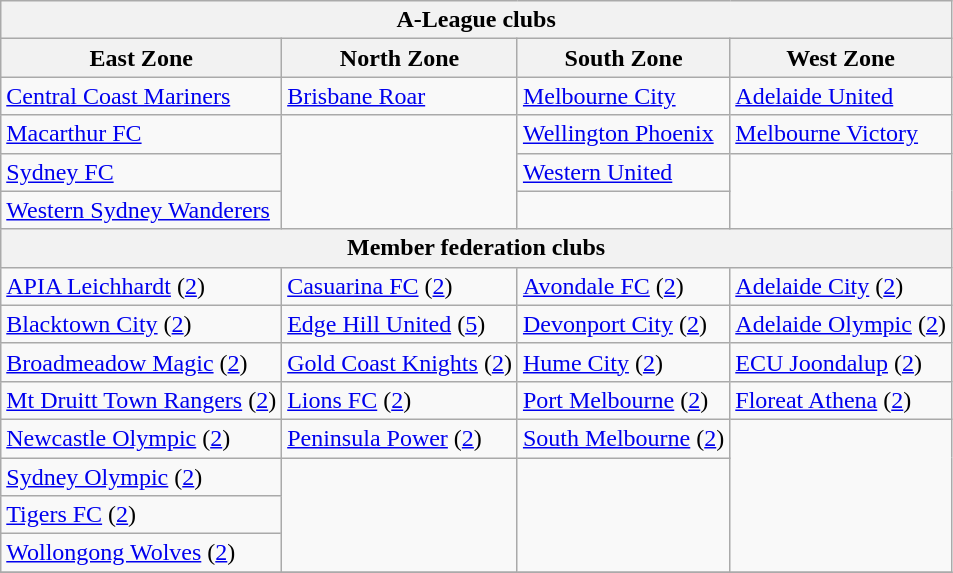<table class="wikitable">
<tr>
<th colspan="4">A-League clubs</th>
</tr>
<tr>
<th>East Zone</th>
<th>North Zone</th>
<th>South Zone</th>
<th>West Zone</th>
</tr>
<tr>
<td><a href='#'>Central Coast Mariners</a></td>
<td><a href='#'>Brisbane Roar</a></td>
<td><a href='#'>Melbourne City</a></td>
<td><a href='#'>Adelaide United</a></td>
</tr>
<tr>
<td><a href='#'>Macarthur FC</a></td>
<td rowspan="3"></td>
<td><a href='#'>Wellington Phoenix</a></td>
<td><a href='#'>Melbourne Victory</a></td>
</tr>
<tr>
<td><a href='#'>Sydney FC</a></td>
<td><a href='#'>Western United</a></td>
<td rowspan="2"></td>
</tr>
<tr>
<td><a href='#'>Western Sydney Wanderers</a></td>
<td></td>
</tr>
<tr>
<th colspan="4">Member federation clubs</th>
</tr>
<tr>
<td> <a href='#'>APIA Leichhardt</a> (<a href='#'>2</a>)</td>
<td> <a href='#'>Casuarina FC</a> (<a href='#'>2</a>)</td>
<td> <a href='#'>Avondale FC</a> (<a href='#'>2</a>)</td>
<td> <a href='#'>Adelaide City</a> (<a href='#'>2</a>)</td>
</tr>
<tr>
<td> <a href='#'>Blacktown City</a> (<a href='#'>2</a>)</td>
<td> <a href='#'>Edge Hill United</a> (<a href='#'>5</a>)</td>
<td> <a href='#'>Devonport City</a> (<a href='#'>2</a>)</td>
<td> <a href='#'>Adelaide Olympic</a> (<a href='#'>2</a>)</td>
</tr>
<tr>
<td> <a href='#'>Broadmeadow Magic</a> (<a href='#'>2</a>)</td>
<td> <a href='#'>Gold Coast Knights</a> (<a href='#'>2</a>)</td>
<td> <a href='#'>Hume City</a> (<a href='#'>2</a>)</td>
<td> <a href='#'>ECU Joondalup</a> (<a href='#'>2</a>)</td>
</tr>
<tr>
<td> <a href='#'>Mt Druitt Town Rangers</a> (<a href='#'>2</a>)</td>
<td> <a href='#'>Lions FC</a> (<a href='#'>2</a>)</td>
<td> <a href='#'>Port Melbourne</a> (<a href='#'>2</a>)</td>
<td> <a href='#'>Floreat Athena</a> (<a href='#'>2</a>)</td>
</tr>
<tr>
<td> <a href='#'>Newcastle Olympic</a> (<a href='#'>2</a>)</td>
<td> <a href='#'>Peninsula Power</a> (<a href='#'>2</a>)</td>
<td> <a href='#'>South Melbourne</a> (<a href='#'>2</a>)</td>
<td rowspan="4"></td>
</tr>
<tr>
<td> <a href='#'>Sydney Olympic</a> (<a href='#'>2</a>)</td>
<td rowspan="3"></td>
<td rowspan="3"></td>
</tr>
<tr>
<td> <a href='#'>Tigers FC</a> (<a href='#'>2</a>)</td>
</tr>
<tr>
<td> <a href='#'>Wollongong Wolves</a> (<a href='#'>2</a>)</td>
</tr>
<tr>
</tr>
</table>
